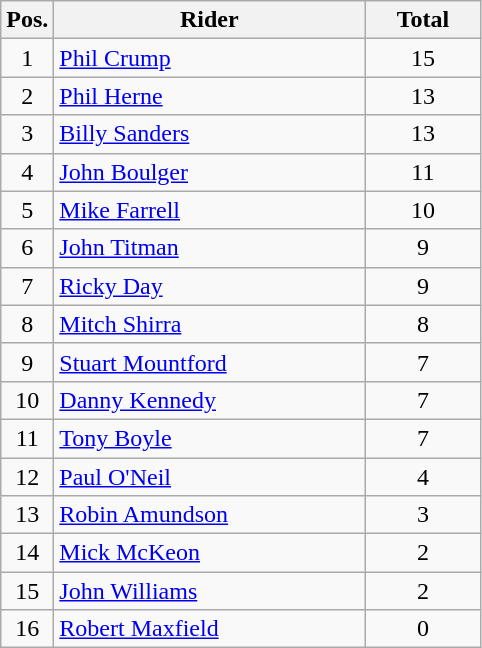<table class=wikitable>
<tr>
<th width=25px>Pos.</th>
<th width=200px>Rider</th>
<th width=70px>Total</th>
</tr>
<tr align=center >
<td>1</td>
<td align=left><a href='#'>Phil Crump</a></td>
<td>15</td>
</tr>
<tr align=center >
<td>2</td>
<td align=left><a href='#'>Phil Herne</a></td>
<td>13</td>
</tr>
<tr align=center >
<td>3</td>
<td align=left><a href='#'>Billy Sanders</a></td>
<td>13</td>
</tr>
<tr align=center >
<td>4</td>
<td align=left><a href='#'>John Boulger</a></td>
<td>11</td>
</tr>
<tr align=center >
<td>5</td>
<td align=left><a href='#'>Mike Farrell</a></td>
<td>10</td>
</tr>
<tr align=center >
<td>6</td>
<td align=left><a href='#'>John Titman</a></td>
<td>9</td>
</tr>
<tr align=center >
<td>7</td>
<td align=left><a href='#'>Ricky Day</a></td>
<td>9</td>
</tr>
<tr align=center >
<td>8</td>
<td align=left><a href='#'>Mitch Shirra</a></td>
<td>8</td>
</tr>
<tr align=center>
<td>9</td>
<td align=left><a href='#'>Stuart Mountford</a></td>
<td>7</td>
</tr>
<tr align=center>
<td>10</td>
<td align=left><a href='#'>Danny Kennedy</a></td>
<td>7</td>
</tr>
<tr align=center>
<td>11</td>
<td align=left><a href='#'>Tony Boyle</a></td>
<td>7</td>
</tr>
<tr align=center>
<td>12</td>
<td align=left><a href='#'>Paul O'Neil</a></td>
<td>4</td>
</tr>
<tr align=center>
<td>13</td>
<td align=left><a href='#'>Robin Amundson</a></td>
<td>3</td>
</tr>
<tr align=center>
<td>14</td>
<td align=left><a href='#'>Mick McKeon</a></td>
<td>2</td>
</tr>
<tr align=center>
<td>15</td>
<td align=left><a href='#'>John Williams</a></td>
<td>2</td>
</tr>
<tr align=center>
<td>16</td>
<td align=left><a href='#'>Robert Maxfield</a></td>
<td>0</td>
</tr>
</table>
